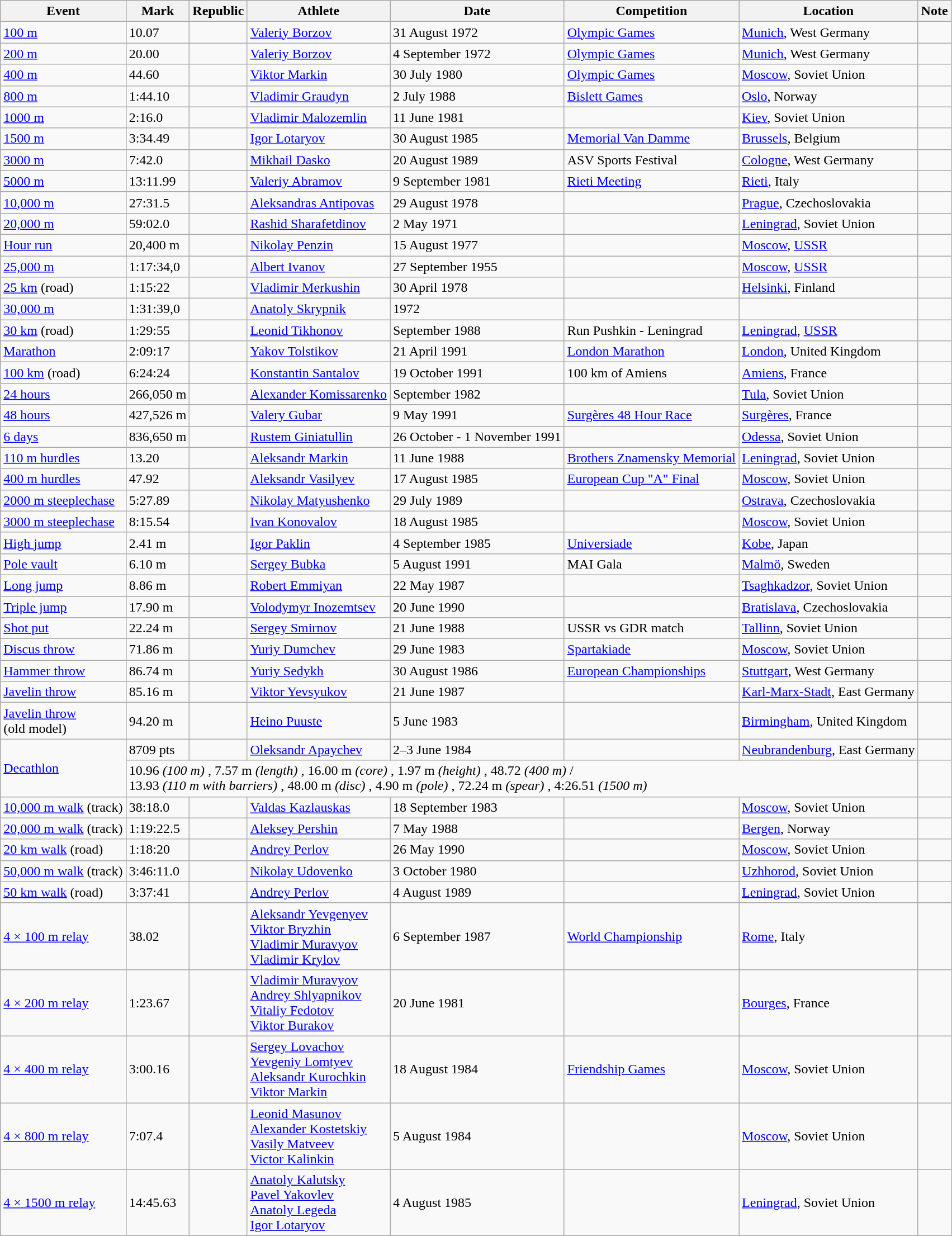<table class = "wikitable">
<tr>
<th>Event</th>
<th>Mark</th>
<th>Republic</th>
<th>Athlete</th>
<th>Date</th>
<th>Competition</th>
<th>Location</th>
<th>Note</th>
</tr>
<tr>
<td><a href='#'>100 m</a></td>
<td>10.07 </td>
<td></td>
<td><a href='#'>Valeriy Borzov</a></td>
<td>31 August 1972</td>
<td><a href='#'>Olympic Games</a></td>
<td><a href='#'>Munich</a>, West Germany</td>
<td></td>
</tr>
<tr>
<td><a href='#'>200 m</a></td>
<td>20.00 </td>
<td></td>
<td><a href='#'>Valeriy Borzov</a></td>
<td>4 September 1972</td>
<td><a href='#'>Olympic Games</a></td>
<td><a href='#'>Munich</a>, West Germany</td>
<td></td>
</tr>
<tr>
<td><a href='#'>400 m</a></td>
<td>44.60</td>
<td></td>
<td><a href='#'>Viktor Markin</a></td>
<td>30 July 1980</td>
<td><a href='#'>Olympic Games</a></td>
<td><a href='#'>Moscow</a>, Soviet Union</td>
<td></td>
</tr>
<tr>
<td><a href='#'>800 m</a></td>
<td>1:44.10</td>
<td></td>
<td><a href='#'>Vladimir Graudyn</a></td>
<td>2 July 1988</td>
<td><a href='#'>Bislett Games</a></td>
<td><a href='#'>Oslo</a>, Norway</td>
<td></td>
</tr>
<tr>
<td><a href='#'>1000 m</a></td>
<td>2:16.0 </td>
<td></td>
<td><a href='#'>Vladimir Malozemlin</a></td>
<td>11 June 1981</td>
<td></td>
<td><a href='#'>Kiev</a>, Soviet Union</td>
<td></td>
</tr>
<tr>
<td><a href='#'>1500 m</a></td>
<td>3:34.49</td>
<td></td>
<td><a href='#'>Igor Lotaryov</a></td>
<td>30 August 1985</td>
<td><a href='#'>Memorial Van Damme</a></td>
<td><a href='#'>Brussels</a>, Belgium</td>
<td></td>
</tr>
<tr>
<td><a href='#'>3000 m</a></td>
<td>7:42.0 </td>
<td></td>
<td><a href='#'>Mikhail Dasko</a></td>
<td>20 August 1989</td>
<td>ASV Sports Festival</td>
<td><a href='#'>Cologne</a>, West Germany</td>
<td></td>
</tr>
<tr>
<td><a href='#'>5000 m</a></td>
<td>13:11.99</td>
<td></td>
<td><a href='#'>Valeriy Abramov</a></td>
<td>9 September 1981</td>
<td><a href='#'>Rieti Meeting</a></td>
<td><a href='#'>Rieti</a>, Italy</td>
<td></td>
</tr>
<tr>
<td><a href='#'>10,000 m</a></td>
<td>27:31.5 </td>
<td></td>
<td><a href='#'>Aleksandras Antipovas</a></td>
<td>29 August 1978</td>
<td></td>
<td><a href='#'>Prague</a>, Czechoslovakia</td>
<td></td>
</tr>
<tr>
<td><a href='#'>20,000 m</a></td>
<td>59:02.0 </td>
<td></td>
<td><a href='#'>Rashid Sharafetdinov</a></td>
<td>2 May 1971</td>
<td></td>
<td><a href='#'>Leningrad</a>, Soviet Union</td>
<td></td>
</tr>
<tr>
<td><a href='#'>Hour run</a></td>
<td>20,400 m</td>
<td></td>
<td><a href='#'>Nikolay Penzin</a></td>
<td>15 August 1977</td>
<td></td>
<td><a href='#'>Moscow</a>, <a href='#'>USSR</a></td>
<td></td>
</tr>
<tr>
<td><a href='#'>25,000 m</a></td>
<td>1:17:34,0</td>
<td></td>
<td><a href='#'>Albert Ivanov</a></td>
<td>27 September 1955</td>
<td></td>
<td><a href='#'>Moscow</a>, <a href='#'>USSR</a></td>
<td></td>
</tr>
<tr>
<td><a href='#'>25 km</a> (road)</td>
<td>1:15:22</td>
<td></td>
<td><a href='#'>Vladimir Merkushin</a></td>
<td>30 April 1978</td>
<td></td>
<td><a href='#'>Helsinki</a>, Finland</td>
<td></td>
</tr>
<tr>
<td><a href='#'>30,000 m</a></td>
<td>1:31:39,0</td>
<td></td>
<td><a href='#'>Anatoly Skrypnik</a></td>
<td>1972</td>
<td></td>
<td></td>
<td></td>
</tr>
<tr>
<td><a href='#'>30 km</a> (road)</td>
<td>1:29:55</td>
<td></td>
<td><a href='#'>Leonid Tikhonov</a></td>
<td>September 1988</td>
<td>Run Pushkin - Leningrad</td>
<td><a href='#'>Leningrad</a>, <a href='#'>USSR</a></td>
<td></td>
</tr>
<tr>
<td><a href='#'>Marathon</a></td>
<td>2:09:17</td>
<td></td>
<td><a href='#'>Yakov Tolstikov</a></td>
<td>21 April 1991</td>
<td><a href='#'>London Marathon</a></td>
<td><a href='#'>London</a>, United Kingdom</td>
<td></td>
</tr>
<tr>
<td><a href='#'>100 km</a> (road)</td>
<td>6:24:24</td>
<td></td>
<td><a href='#'>Konstantin Santalov</a></td>
<td>19 October 1991</td>
<td>100 km of Amiens</td>
<td><a href='#'>Amiens</a>, France</td>
<td></td>
</tr>
<tr>
<td><a href='#'>24 hours</a></td>
<td>266,050 m</td>
<td></td>
<td><a href='#'>Alexander Komissarenko</a></td>
<td>September 1982</td>
<td></td>
<td><a href='#'>Tula</a>, Soviet Union</td>
<td></td>
</tr>
<tr>
<td><a href='#'>48 hours</a></td>
<td>427,526 m</td>
<td></td>
<td><a href='#'>Valery Gubar</a></td>
<td>9 May 1991</td>
<td><a href='#'>Surgères 48 Hour Race</a></td>
<td><a href='#'>Surgères</a>, France</td>
<td></td>
</tr>
<tr>
<td><a href='#'>6 days</a></td>
<td>836,650 m</td>
<td></td>
<td><a href='#'>Rustem Giniatullin</a></td>
<td>26 October - 1 November 1991</td>
<td></td>
<td><a href='#'>Odessa</a>, Soviet Union</td>
<td></td>
</tr>
<tr>
<td><a href='#'>110 m hurdles</a></td>
<td>13.20 </td>
<td></td>
<td><a href='#'>Aleksandr Markin</a></td>
<td>11 June 1988</td>
<td><a href='#'>Brothers Znamensky Memorial</a></td>
<td><a href='#'>Leningrad</a>, Soviet Union</td>
<td></td>
</tr>
<tr>
<td><a href='#'>400 m hurdles</a></td>
<td>47.92</td>
<td></td>
<td><a href='#'>Aleksandr Vasilyev</a></td>
<td>17 August 1985</td>
<td><a href='#'>European Cup "A" Final</a></td>
<td><a href='#'>Moscow</a>, Soviet Union</td>
<td></td>
</tr>
<tr>
<td><a href='#'>2000 m steeplechase</a></td>
<td>5:27.89</td>
<td></td>
<td><a href='#'>Nikolay Matyushenko</a></td>
<td>29 July 1989</td>
<td></td>
<td><a href='#'>Ostrava</a>, Czechoslovakia</td>
<td></td>
</tr>
<tr>
<td><a href='#'>3000 m steeplechase</a></td>
<td>8:15.54</td>
<td></td>
<td><a href='#'>Ivan Konovalov</a></td>
<td>18 August 1985</td>
<td></td>
<td><a href='#'>Moscow</a>, Soviet Union</td>
<td></td>
</tr>
<tr>
<td><a href='#'>High jump</a></td>
<td>2.41 m</td>
<td></td>
<td><a href='#'>Igor Paklin</a></td>
<td>4 September 1985</td>
<td><a href='#'>Universiade</a></td>
<td><a href='#'>Kobe</a>, Japan</td>
<td></td>
</tr>
<tr>
<td><a href='#'>Pole vault</a></td>
<td>6.10 m</td>
<td></td>
<td><a href='#'>Sergey Bubka</a></td>
<td>5 August 1991</td>
<td>MAI Gala</td>
<td><a href='#'>Malmö</a>, Sweden</td>
<td></td>
</tr>
<tr>
<td><a href='#'>Long jump</a></td>
<td>8.86 m  </td>
<td></td>
<td><a href='#'>Robert Emmiyan</a></td>
<td>22 May 1987</td>
<td></td>
<td><a href='#'>Tsaghkadzor</a>, Soviet Union</td>
<td></td>
</tr>
<tr>
<td><a href='#'>Triple jump</a></td>
<td>17.90 m </td>
<td></td>
<td><a href='#'>Volodymyr Inozemtsev</a></td>
<td>20 June 1990</td>
<td></td>
<td><a href='#'>Bratislava</a>, Czechoslovakia</td>
<td></td>
</tr>
<tr>
<td><a href='#'>Shot put</a></td>
<td>22.24 m</td>
<td></td>
<td><a href='#'>Sergey Smirnov</a></td>
<td>21 June 1988</td>
<td>USSR vs GDR match</td>
<td><a href='#'>Tallinn</a>, Soviet Union</td>
<td></td>
</tr>
<tr>
<td><a href='#'>Discus throw</a></td>
<td>71.86 m</td>
<td></td>
<td><a href='#'>Yuriy Dumchev</a></td>
<td>29 June 1983</td>
<td><a href='#'>Spartakiade</a></td>
<td><a href='#'>Moscow</a>, Soviet Union</td>
<td></td>
</tr>
<tr>
<td><a href='#'>Hammer throw</a></td>
<td>86.74 m </td>
<td></td>
<td><a href='#'>Yuriy Sedykh</a></td>
<td>30 August 1986</td>
<td><a href='#'>European Championships</a></td>
<td><a href='#'>Stuttgart</a>, West Germany</td>
<td></td>
</tr>
<tr>
<td><a href='#'>Javelin throw</a></td>
<td>85.16 m</td>
<td></td>
<td><a href='#'>Viktor Yevsyukov</a></td>
<td>21 June 1987</td>
<td></td>
<td><a href='#'>Karl-Marx-Stadt</a>, East Germany</td>
<td></td>
</tr>
<tr>
<td><a href='#'>Javelin throw</a><br>(old model)</td>
<td>94.20 m</td>
<td></td>
<td><a href='#'>Heino Puuste</a></td>
<td>5 June 1983</td>
<td></td>
<td><a href='#'>Birmingham</a>, United Kingdom</td>
<td></td>
</tr>
<tr>
<td rowspan=2><a href='#'>Decathlon</a></td>
<td>8709 pts</td>
<td></td>
<td><a href='#'>Oleksandr Apaychev</a></td>
<td>2–3 June 1984</td>
<td></td>
<td><a href='#'>Neubrandenburg</a>, East Germany</td>
<td></td>
</tr>
<tr>
<td colspan = 6>10.96 <em> (100 m) </em>, 7.57 m <em> (length) </em>, 16.00 m <em>(core) </em>, 1.97 m <em>(height) </em>, 48.72 <em> (400 m) </em> /<br>13.93 <em> (110 m with barriers) </em>, 48.00 m <em> (disc) </em>, 4.90 m <em>(pole) </em>, 72.24 m <em> (spear) </em>, 4:26.51 <em> (1500 m) </em></td>
<td></td>
</tr>
<tr>
<td><a href='#'>10,000 m walk</a> (track)</td>
<td>38:18.0 </td>
<td></td>
<td><a href='#'>Valdas Kazlauskas</a></td>
<td>18 September 1983</td>
<td></td>
<td><a href='#'>Moscow</a>, Soviet Union</td>
<td></td>
</tr>
<tr>
<td><a href='#'>20,000 m walk</a> (track)</td>
<td>1:19:22.5</td>
<td></td>
<td><a href='#'>Aleksey Pershin</a></td>
<td>7 May 1988</td>
<td></td>
<td><a href='#'>Bergen</a>, Norway</td>
<td></td>
</tr>
<tr>
<td><a href='#'>20 km walk</a> (road)</td>
<td>1:18:20</td>
<td></td>
<td><a href='#'>Andrey Perlov</a></td>
<td>26 May 1990</td>
<td></td>
<td><a href='#'>Moscow</a>, Soviet Union</td>
<td></td>
</tr>
<tr>
<td><a href='#'>50,000 m walk</a> (track)</td>
<td>3:46:11.0</td>
<td></td>
<td><a href='#'>Nikolay Udovenko</a></td>
<td>3 October 1980</td>
<td></td>
<td><a href='#'>Uzhhorod</a>, Soviet Union</td>
<td></td>
</tr>
<tr>
<td><a href='#'>50 km walk</a> (road)</td>
<td>3:37:41</td>
<td></td>
<td><a href='#'>Andrey Perlov</a></td>
<td>4 August 1989</td>
<td></td>
<td><a href='#'>Leningrad</a>, Soviet Union</td>
<td></td>
</tr>
<tr>
<td><a href='#'>4 × 100 m relay</a></td>
<td>38.02</td>
<td></td>
<td><a href='#'>Aleksandr Yevgenyev</a><br><a href='#'>Viktor Bryzhin</a><br><a href='#'>Vladimir Muravyov</a> <br><a href='#'>Vladimir Krylov</a></td>
<td>6 September 1987</td>
<td><a href='#'>World Championship</a></td>
<td><a href='#'>Rome</a>, Italy</td>
<td></td>
</tr>
<tr>
<td><a href='#'>4 × 200 m relay</a></td>
<td>1:23.67</td>
<td></td>
<td><a href='#'>Vladimir Muravyov</a><br><a href='#'>Andrey Shlyapnikov</a><br><a href='#'>Vitaliy Fedotov</a><br><a href='#'>Viktor Burakov</a></td>
<td>20 June 1981</td>
<td></td>
<td><a href='#'>Bourges</a>, France</td>
<td></td>
</tr>
<tr>
<td><a href='#'>4 × 400 m relay</a></td>
<td>3:00.16</td>
<td></td>
<td><a href='#'>Sergey Lovachov</a><br><a href='#'>Yevgeniy Lomtyev</a><br><a href='#'>Aleksandr Kurochkin</a><br><a href='#'>Viktor Markin</a></td>
<td>18 August 1984</td>
<td><a href='#'>Friendship Games</a></td>
<td><a href='#'>Moscow</a>, Soviet Union</td>
<td></td>
</tr>
<tr>
<td><a href='#'>4 × 800 m relay</a></td>
<td>7:07.4 </td>
<td></td>
<td><a href='#'>Leonid Masunov</a><br><a href='#'>Alexander Kostetskiy</a><br><a href='#'>Vasily Matveev</a><br><a href='#'>Victor Kalinkin</a></td>
<td>5 August 1984</td>
<td></td>
<td><a href='#'>Moscow</a>, Soviet Union</td>
<td></td>
</tr>
<tr>
<td><a href='#'>4 × 1500 m relay</a></td>
<td>14:45.63</td>
<td></td>
<td><a href='#'>Anatoly Kalutsky</a><br><a href='#'>Pavel Yakovlev</a><br><a href='#'>Anatoly Legeda</a><br><a href='#'>Igor Lotaryov</a></td>
<td>4 August 1985</td>
<td></td>
<td><a href='#'>Leningrad</a>, Soviet Union</td>
<td></td>
</tr>
</table>
